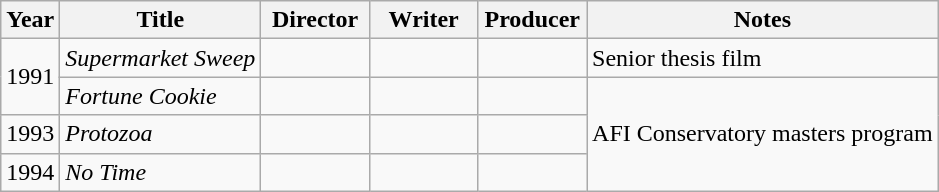<table class="wikitable">
<tr>
<th>Year</th>
<th>Title</th>
<th width="65">Director</th>
<th width="65">Writer</th>
<th width="65">Producer</th>
<th>Notes</th>
</tr>
<tr>
<td rowspan=2>1991</td>
<td><em>Supermarket Sweep</em></td>
<td></td>
<td></td>
<td></td>
<td>Senior thesis film</td>
</tr>
<tr>
<td><em>Fortune Cookie</em></td>
<td></td>
<td></td>
<td></td>
<td rowspan="3">AFI Conservatory masters program</td>
</tr>
<tr>
<td>1993</td>
<td><em>Protozoa</em></td>
<td></td>
<td></td>
<td></td>
</tr>
<tr>
<td>1994</td>
<td><em>No Time</em></td>
<td></td>
<td></td>
<td></td>
</tr>
</table>
